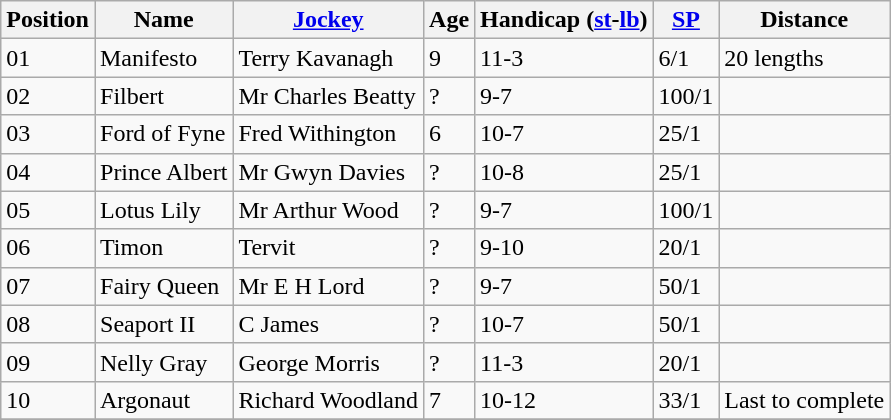<table class="wikitable sortable">
<tr>
<th data-sort-type="number">Position</th>
<th>Name</th>
<th><a href='#'>Jockey</a></th>
<th data-sort-type="number">Age</th>
<th>Handicap (<a href='#'>st</a>-<a href='#'>lb</a>)</th>
<th><a href='#'>SP</a></th>
<th>Distance</th>
</tr>
<tr>
<td>01</td>
<td>Manifesto</td>
<td>Terry Kavanagh</td>
<td>9</td>
<td>11-3</td>
<td>6/1</td>
<td>20 lengths</td>
</tr>
<tr>
<td>02</td>
<td>Filbert</td>
<td>Mr Charles Beatty</td>
<td>?</td>
<td>9-7</td>
<td>100/1</td>
<td></td>
</tr>
<tr>
<td>03</td>
<td>Ford of Fyne</td>
<td>Fred Withington</td>
<td>6</td>
<td>10-7</td>
<td>25/1</td>
<td></td>
</tr>
<tr>
<td>04</td>
<td>Prince Albert</td>
<td>Mr Gwyn Davies</td>
<td>?</td>
<td>10-8</td>
<td>25/1</td>
<td></td>
</tr>
<tr>
<td>05</td>
<td>Lotus Lily</td>
<td>Mr Arthur Wood</td>
<td>?</td>
<td>9-7</td>
<td>100/1</td>
<td></td>
</tr>
<tr>
<td>06</td>
<td>Timon</td>
<td>Tervit</td>
<td>?</td>
<td>9-10</td>
<td>20/1</td>
<td></td>
</tr>
<tr>
<td>07</td>
<td>Fairy Queen</td>
<td>Mr E H Lord</td>
<td>?</td>
<td>9-7</td>
<td>50/1</td>
<td></td>
</tr>
<tr>
<td>08</td>
<td>Seaport II</td>
<td>C James</td>
<td>?</td>
<td>10-7</td>
<td>50/1</td>
<td></td>
</tr>
<tr>
<td>09</td>
<td>Nelly Gray</td>
<td>George Morris</td>
<td>?</td>
<td>11-3</td>
<td>20/1</td>
<td></td>
</tr>
<tr>
<td>10</td>
<td>Argonaut</td>
<td>Richard Woodland</td>
<td>7</td>
<td>10-12</td>
<td>33/1</td>
<td>Last to complete</td>
</tr>
<tr>
</tr>
</table>
